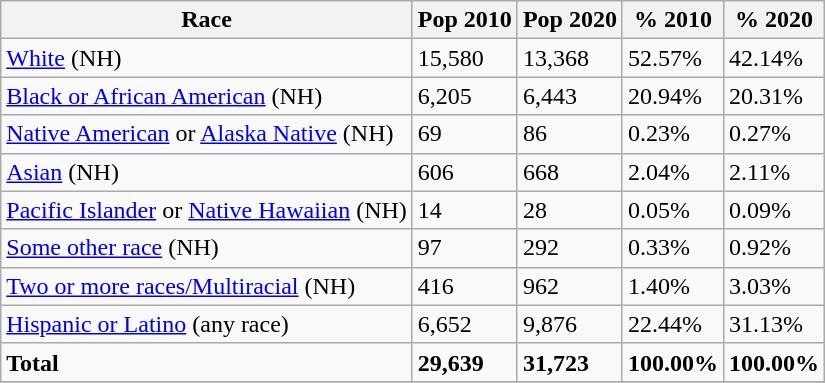<table class="wikitable">
<tr>
<th>Race</th>
<th>Pop 2010</th>
<th>Pop 2020</th>
<th>% 2010</th>
<th>% 2020</th>
</tr>
<tr>
<td><a href='#'>White</a> (NH)</td>
<td>15,580</td>
<td>13,368</td>
<td>52.57%</td>
<td>42.14%</td>
</tr>
<tr>
<td><a href='#'>Black or African American</a> (NH)</td>
<td>6,205</td>
<td>6,443</td>
<td>20.94%</td>
<td>20.31%</td>
</tr>
<tr>
<td><a href='#'>Native American</a> or <a href='#'>Alaska Native</a> (NH)</td>
<td>69</td>
<td>86</td>
<td>0.23%</td>
<td>0.27%</td>
</tr>
<tr>
<td><a href='#'>Asian</a> (NH)</td>
<td>606</td>
<td>668</td>
<td>2.04%</td>
<td>2.11%</td>
</tr>
<tr>
<td><a href='#'>Pacific Islander</a> or <a href='#'>Native Hawaiian</a> (NH)</td>
<td>14</td>
<td>28</td>
<td>0.05%</td>
<td>0.09%</td>
</tr>
<tr>
<td><a href='#'>Some other race</a> (NH)</td>
<td>97</td>
<td>292</td>
<td>0.33%</td>
<td>0.92%</td>
</tr>
<tr>
<td><a href='#'>Two or more races/Multiracial</a> (NH)</td>
<td>416</td>
<td>962</td>
<td>1.40%</td>
<td>3.03%</td>
</tr>
<tr>
<td><a href='#'>Hispanic or Latino</a> (any race)</td>
<td>6,652</td>
<td>9,876</td>
<td>22.44%</td>
<td>31.13%</td>
</tr>
<tr>
<td><strong>Total</strong></td>
<td><strong>29,639</strong></td>
<td><strong>31,723</strong></td>
<td><strong>100.00%</strong></td>
<td><strong>100.00%</strong></td>
</tr>
<tr>
</tr>
</table>
